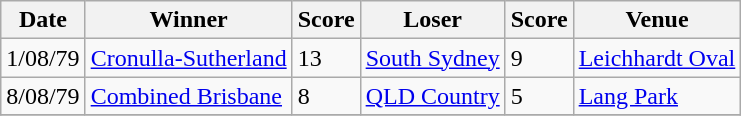<table class="wikitable">
<tr>
<th>Date</th>
<th>Winner</th>
<th>Score</th>
<th>Loser</th>
<th>Score</th>
<th>Venue</th>
</tr>
<tr>
<td>1/08/79</td>
<td> <a href='#'>Cronulla-Sutherland</a></td>
<td>13</td>
<td> <a href='#'>South Sydney</a></td>
<td>9</td>
<td><a href='#'>Leichhardt Oval</a></td>
</tr>
<tr>
<td>8/08/79</td>
<td> <a href='#'>Combined Brisbane</a></td>
<td>8</td>
<td> <a href='#'>QLD Country</a></td>
<td>5</td>
<td><a href='#'>Lang Park</a></td>
</tr>
<tr>
</tr>
</table>
